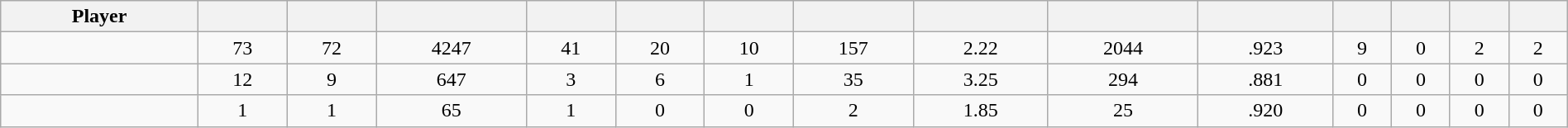<table class="wikitable sortable" style="width:100%; text-align:center;">
<tr>
<th>Player</th>
<th></th>
<th></th>
<th></th>
<th></th>
<th></th>
<th></th>
<th></th>
<th></th>
<th></th>
<th></th>
<th></th>
<th></th>
<th></th>
<th></th>
</tr>
<tr>
<td style=white-space:nowrap></td>
<td>73</td>
<td>72</td>
<td>4247</td>
<td>41</td>
<td>20</td>
<td>10</td>
<td>157</td>
<td>2.22</td>
<td>2044</td>
<td>.923</td>
<td>9</td>
<td>0</td>
<td>2</td>
<td>2</td>
</tr>
<tr>
<td style=white-space:nowrap></td>
<td>12</td>
<td>9</td>
<td>647</td>
<td>3</td>
<td>6</td>
<td>1</td>
<td>35</td>
<td>3.25</td>
<td>294</td>
<td>.881</td>
<td>0</td>
<td>0</td>
<td>0</td>
<td>0</td>
</tr>
<tr>
<td style=white-space:nowrap></td>
<td>1</td>
<td>1</td>
<td>65</td>
<td>1</td>
<td>0</td>
<td>0</td>
<td>2</td>
<td>1.85</td>
<td>25</td>
<td>.920</td>
<td>0</td>
<td>0</td>
<td>0</td>
<td>0</td>
</tr>
</table>
